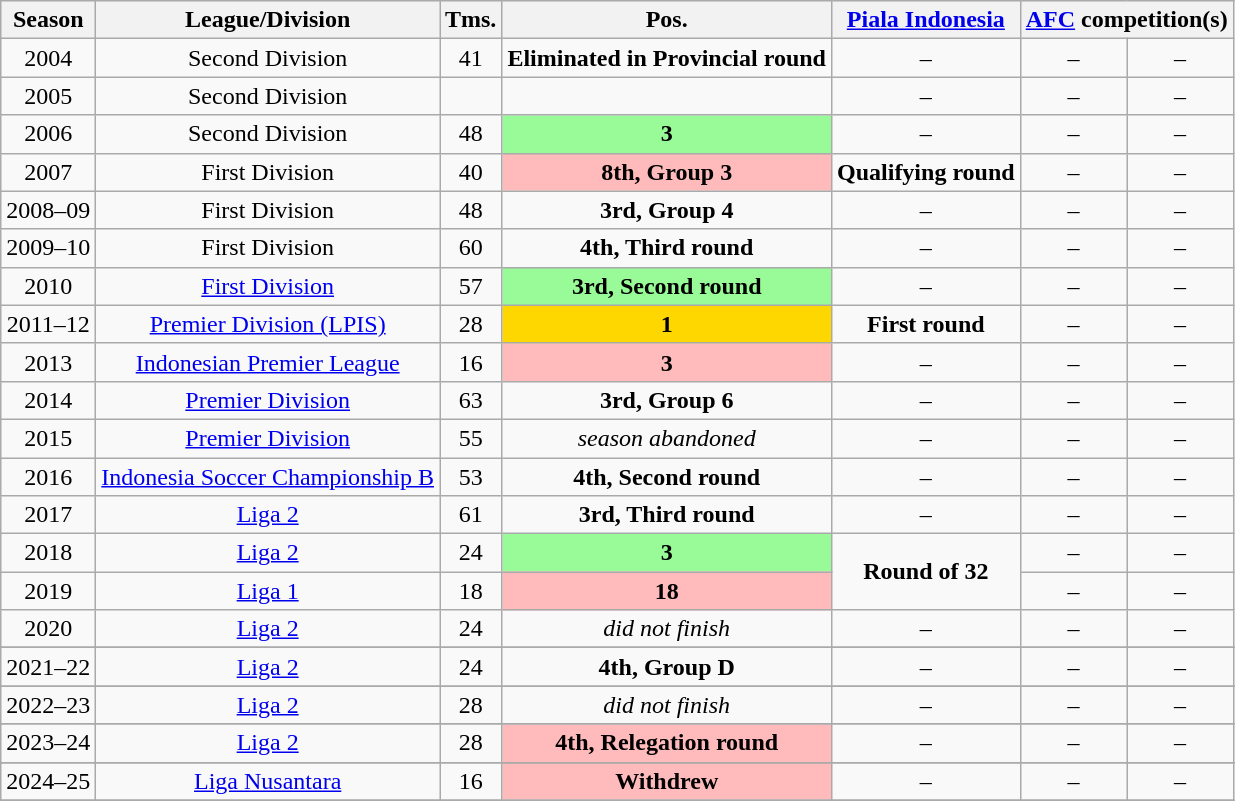<table class="wikitable" style="text-align:center">
<tr style="background:#efefef;">
<th>Season</th>
<th>League/Division</th>
<th>Tms.</th>
<th>Pos.</th>
<th><a href='#'>Piala Indonesia</a></th>
<th colspan=2><a href='#'>AFC</a> competition(s)</th>
</tr>
<tr>
<td>2004</td>
<td>Second Division</td>
<td>41</td>
<td><strong>Eliminated in Provincial round</strong></td>
<td>–</td>
<td>–</td>
<td>–</td>
</tr>
<tr>
<td>2005</td>
<td>Second Division</td>
<td></td>
<td></td>
<td>–</td>
<td>–</td>
<td>–</td>
</tr>
<tr>
<td>2006</td>
<td>Second Division</td>
<td>48</td>
<td style="background:palegreen;"><strong>3</strong></td>
<td>–</td>
<td>–</td>
<td>–</td>
</tr>
<tr>
<td>2007</td>
<td>First Division</td>
<td>40</td>
<td style="background:#FFBBBB;"><strong>8th, Group 3</strong></td>
<td><strong>Qualifying round</strong></td>
<td>–</td>
<td>–</td>
</tr>
<tr>
<td>2008–09</td>
<td>First Division</td>
<td>48</td>
<td><strong>3rd, Group 4</strong></td>
<td>–</td>
<td>–</td>
<td>–</td>
</tr>
<tr>
<td>2009–10</td>
<td>First Division</td>
<td>60</td>
<td><strong>4th, Third round</strong></td>
<td>–</td>
<td>–</td>
<td>–</td>
</tr>
<tr>
<td>2010</td>
<td><a href='#'>First Division</a></td>
<td>57</td>
<td style="background:palegreen;"><strong>3rd, Second round</strong></td>
<td>–</td>
<td>–</td>
<td>–</td>
</tr>
<tr>
<td>2011–12</td>
<td><a href='#'>Premier Division (LPIS)</a></td>
<td>28</td>
<td style="background:gold;"><strong>1</strong></td>
<td><strong>First round</strong></td>
<td>–</td>
<td>–</td>
</tr>
<tr>
<td>2013</td>
<td><a href='#'>Indonesian Premier League</a></td>
<td>16</td>
<td style="background:#FFBBBB;"><strong>3</strong></td>
<td>–</td>
<td>–</td>
<td>–</td>
</tr>
<tr>
<td>2014</td>
<td><a href='#'>Premier Division</a></td>
<td>63</td>
<td><strong>3rd, Group 6</strong></td>
<td>–</td>
<td>–</td>
<td>–</td>
</tr>
<tr>
<td>2015</td>
<td><a href='#'>Premier Division</a></td>
<td>55</td>
<td><em>season abandoned</em></td>
<td>–</td>
<td>–</td>
<td>–</td>
</tr>
<tr>
<td>2016</td>
<td><a href='#'>Indonesia Soccer Championship B</a></td>
<td>53</td>
<td><strong>4th, Second round</strong></td>
<td>–</td>
<td>–</td>
<td>–</td>
</tr>
<tr>
<td>2017</td>
<td><a href='#'>Liga 2</a></td>
<td>61</td>
<td><strong>3rd, Third round</strong></td>
<td>–</td>
<td>–</td>
<td>–</td>
</tr>
<tr>
<td>2018</td>
<td><a href='#'>Liga 2</a></td>
<td>24</td>
<td style="background:palegreen;"><strong>3</strong></td>
<td rowspan="2"><strong>Round of 32</strong></td>
<td>–</td>
<td>–</td>
</tr>
<tr>
<td>2019</td>
<td><a href='#'>Liga 1</a></td>
<td>18</td>
<td style="background:#FFBBBB;"><strong>18</strong></td>
<td>–</td>
<td>–</td>
</tr>
<tr>
<td>2020</td>
<td><a href='#'>Liga 2</a></td>
<td>24</td>
<td><em>did not finish</em></td>
<td>–</td>
<td>–</td>
<td>–</td>
</tr>
<tr>
</tr>
<tr>
<td>2021–22</td>
<td><a href='#'>Liga 2</a></td>
<td>24</td>
<td><strong>4th, Group D</strong></td>
<td>–</td>
<td>–</td>
<td>–</td>
</tr>
<tr>
</tr>
<tr>
<td>2022–23</td>
<td><a href='#'>Liga 2</a></td>
<td>28</td>
<td><em>did not finish</em></td>
<td>–</td>
<td>–</td>
<td>–</td>
</tr>
<tr>
</tr>
<tr>
<td>2023–24</td>
<td><a href='#'>Liga 2</a></td>
<td>28</td>
<td style="background:#FFBBBB;"><strong>4th, Relegation round</strong></td>
<td>–</td>
<td>–</td>
<td>–</td>
</tr>
<tr>
</tr>
<tr>
<td>2024–25</td>
<td><a href='#'>Liga Nusantara</a></td>
<td>16</td>
<td style="background:#FFBBBB;"><strong>Withdrew</strong></td>
<td>–</td>
<td>–</td>
<td>–</td>
</tr>
<tr>
</tr>
</table>
